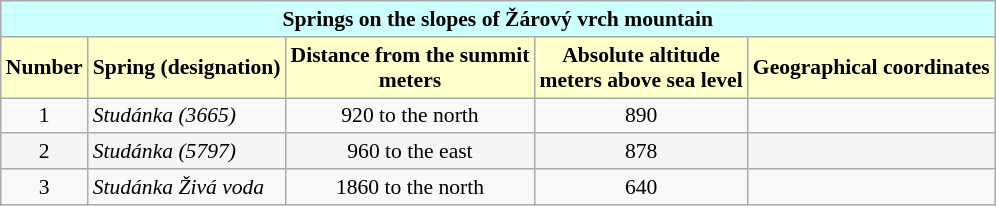<table class="wikitable" style="font-size:90%">
<tr>
<td colspan="5" align="center" bgcolor="#CCFFFF"> <strong>Springs on the slopes of Žárový vrch mountain</strong></td>
</tr>
<tr bgcolor="#FFFFCC">
<td align="center"><strong>Number</strong></td>
<td><strong>Spring (designation)</strong></td>
<td align="center"><strong>Distance from the summit</strong><br><strong>meters</strong></td>
<td align="center"><strong>Absolute altitude</strong><br><strong>meters above sea level</strong></td>
<td align="center"><strong>Geographical coordinates</strong></td>
</tr>
<tr>
<td align="center">1</td>
<td><em>Studánka (3665)</em></td>
<td align="center">920 to the north</td>
<td align="center">890</td>
<td align="center"></td>
</tr>
<tr bgcolor="#F5F5F5">
<td align="center">2</td>
<td><em>Studánka (5797)</em></td>
<td align="center">960 to the east</td>
<td align="center">878</td>
<td align="center"></td>
</tr>
<tr>
<td align="center">3</td>
<td><em>Studánka Živá voda</em></td>
<td align="center">1860 to the north</td>
<td align="center">640</td>
<td align="center"></td>
</tr>
</table>
